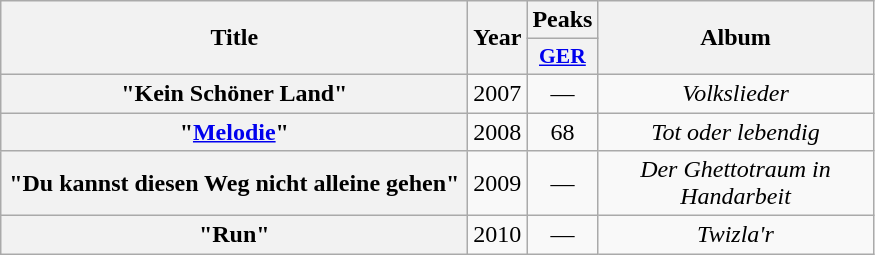<table class="wikitable plainrowheaders" style="text-align:center;">
<tr>
<th scope="col" rowspan="2" style="width:19em;">Title</th>
<th scope="col" rowspan="2">Year</th>
<th scope="col">Peaks</th>
<th scope="col" rowspan="2" style="width:11em;">Album</th>
</tr>
<tr>
<th scope="col" style="width:2.5em;font-size:90%;"><a href='#'>GER</a></th>
</tr>
<tr>
<th scope="row">"Kein Schöner Land"<br></th>
<td>2007</td>
<td>—</td>
<td><em>Volkslieder</em></td>
</tr>
<tr>
<th scope="row">"<a href='#'>Melodie</a>"<br></th>
<td>2008</td>
<td>68</td>
<td><em>Tot oder lebendig</em></td>
</tr>
<tr>
<th scope="row">"Du kannst diesen Weg nicht alleine gehen"<br></th>
<td>2009</td>
<td>—</td>
<td><em>Der Ghettotraum in Handarbeit</em></td>
</tr>
<tr>
<th scope="row">"Run"<br></th>
<td>2010</td>
<td>—</td>
<td><em>Twizla'r</em></td>
</tr>
</table>
